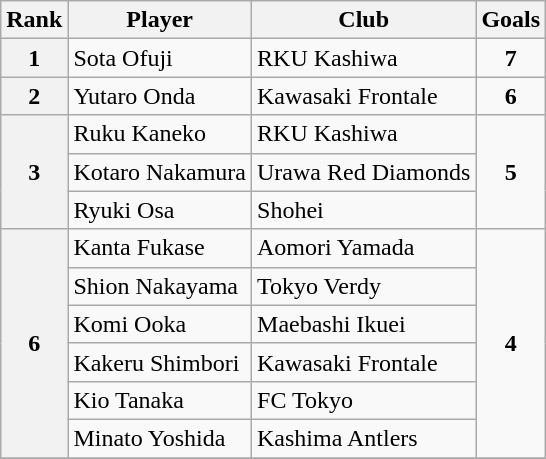<table class="wikitable" style="text-align:center">
<tr>
<th>Rank</th>
<th>Player</th>
<th>Club</th>
<th>Goals</th>
</tr>
<tr>
<th rowspan="1">1</th>
<td align="left"> Sota Ofuji</td>
<td align="left">RKU Kashiwa</td>
<td rowspan="1"><strong>7</strong></td>
</tr>
<tr>
<th rowspan="1">2</th>
<td align="left"> Yutaro Onda</td>
<td align="left">Kawasaki Frontale</td>
<td rowspan="1"><strong>6</strong></td>
</tr>
<tr>
<th rowspan="3">3</th>
<td align="left"> Ruku Kaneko</td>
<td align="left">RKU Kashiwa</td>
<td rowspan="3"><strong>5</strong></td>
</tr>
<tr>
<td align="left"> Kotaro Nakamura</td>
<td align="left">Urawa Red Diamonds</td>
</tr>
<tr>
<td align="left"> Ryuki Osa</td>
<td align="left">Shohei</td>
</tr>
<tr>
<th rowspan="6">6</th>
<td align="left"> Kanta Fukase</td>
<td align="left">Aomori Yamada</td>
<td rowspan="6"><strong>4</strong></td>
</tr>
<tr>
<td align="left"> Shion Nakayama</td>
<td align="left">Tokyo Verdy</td>
</tr>
<tr>
<td align="left"> Komi Ooka</td>
<td align="left">Maebashi Ikuei</td>
</tr>
<tr>
<td align="left"> Kakeru Shimbori</td>
<td align="left">Kawasaki Frontale</td>
</tr>
<tr>
<td align="left"> Kio Tanaka</td>
<td align="left">FC Tokyo</td>
</tr>
<tr>
<td align="left"> Minato Yoshida</td>
<td align="left">Kashima Antlers</td>
</tr>
<tr>
</tr>
</table>
